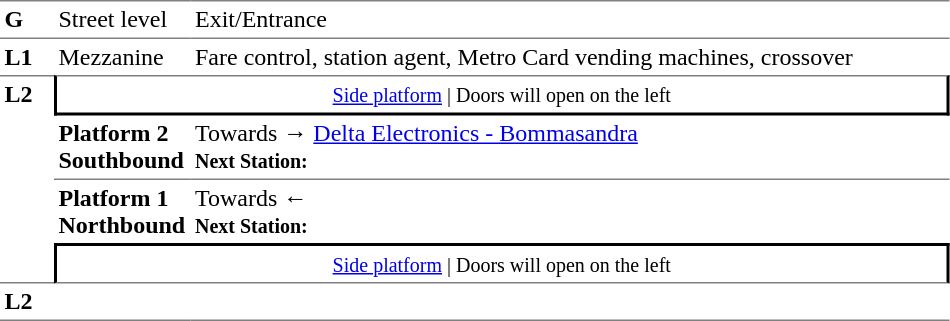<table table border=0 cellspacing=0 cellpadding=3>
<tr>
<td style="border-bottom:solid 1px gray;border-top:solid 1px gray;" width=30 valign=top><strong>G</strong></td>
<td style="border-top:solid 1px gray;border-bottom:solid 1px gray;" width=85 valign=top>Street level</td>
<td style="border-top:solid 1px gray;border-bottom:solid 1px gray;" width=500 valign=top>Exit/Entrance</td>
</tr>
<tr>
<td valign=top><strong>L1</strong></td>
<td valign=top>Mezzanine</td>
<td valign=top>Fare control, station agent, Metro Card vending machines, crossover<br></td>
</tr>
<tr>
<td style="border-top:solid 1px gray;border-bottom:solid 1px gray;" width=30 rowspan=4 valign=top><strong>L2</strong></td>
<td style="border-top:solid 1px gray;border-right:solid 2px black;border-left:solid 2px black;border-bottom:solid 2px black;text-align:center;" colspan=2><small><a href='#'>Side platform</a> | Doors will open on the left </small></td>
</tr>
<tr>
<td style="border-bottom:solid 1px gray;" width=85><span><strong>Platform 2</strong><br><strong>Southbound</strong></span></td>
<td style="border-bottom:solid 1px gray;" width=500>Towards → <a href='#'>Delta Electronics - Bommasandra</a><br><small><strong>Next Station:</strong> </small></td>
</tr>
<tr>
<td><span><strong>Platform 1</strong><br><strong>Northbound</strong></span></td>
<td>Towards ← <br><small><strong>Next Station:</strong> </small></td>
</tr>
<tr>
<td style="border-top:solid 2px black;border-right:solid 2px black;border-left:solid 2px black;border-bottom:solid 1px gray;" colspan=2  align=center><small><a href='#'>Side platform</a> | Doors will open on the left </small></td>
</tr>
<tr>
<td style="border-bottom:solid 1px gray;" width=30 rowspan=2 valign=top><strong>L2</strong></td>
<td style="border-bottom:solid 1px gray;" width=85></td>
<td style="border-bottom:solid 1px gray;" width=500></td>
</tr>
<tr>
</tr>
</table>
